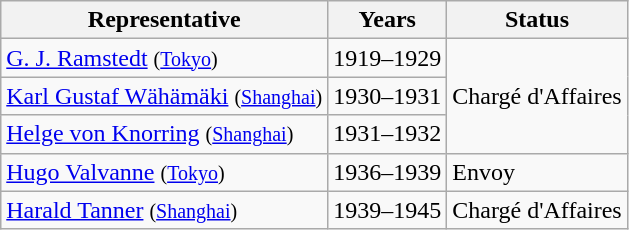<table class="wikitable sortable">
<tr>
<th>Representative</th>
<th>Years</th>
<th>Status</th>
</tr>
<tr>
<td><a href='#'>G. J. Ramstedt</a> <small>(<a href='#'>Tokyo</a>)</small></td>
<td>1919–1929</td>
<td rowspan="3">Chargé d'Affaires</td>
</tr>
<tr>
<td><a href='#'>Karl Gustaf Wähämäki</a> <small>(<a href='#'>Shanghai</a>)</small></td>
<td>1930–1931</td>
</tr>
<tr>
<td><a href='#'>Helge von Knorring</a> <small>(<a href='#'>Shanghai</a>)</small></td>
<td>1931–1932</td>
</tr>
<tr>
<td><a href='#'>Hugo Valvanne</a> <small>(<a href='#'>Tokyo</a>)</small></td>
<td>1936–1939</td>
<td>Envoy</td>
</tr>
<tr>
<td><a href='#'>Harald Tanner</a> <small>(<a href='#'>Shanghai</a>)</small></td>
<td>1939–1945</td>
<td>Chargé d'Affaires</td>
</tr>
</table>
